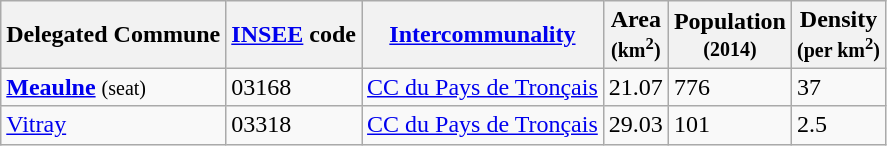<table class="wikitable">
<tr>
<th>Delegated Commune</th>
<th><a href='#'>INSEE</a> code</th>
<th><a href='#'>Intercommunality</a></th>
<th>Area<br><small>(km<sup>2</sup>)</small></th>
<th>Population<br><small>(2014)</small></th>
<th>Density<br><small>(per km<sup>2</sup>)</small></th>
</tr>
<tr>
<td><strong><a href='#'>Meaulne</a></strong> <small>(seat)</small></td>
<td>03168</td>
<td><a href='#'>CC du Pays de Tronçais</a></td>
<td>21.07</td>
<td>776</td>
<td>37</td>
</tr>
<tr>
<td><a href='#'>Vitray</a></td>
<td>03318</td>
<td><a href='#'>CC du Pays de Tronçais</a></td>
<td>29.03</td>
<td>101</td>
<td>2.5</td>
</tr>
</table>
